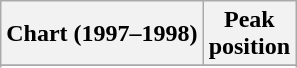<table class="wikitable sortable plainrowheaders">
<tr>
<th>Chart (1997–1998)</th>
<th>Peak<br>position</th>
</tr>
<tr>
</tr>
<tr>
</tr>
<tr>
</tr>
<tr>
</tr>
</table>
